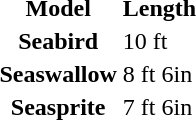<table>
<tr>
<th>Model</th>
<th>Length</th>
</tr>
<tr>
<th>Seabird</th>
<td>10 ft</td>
</tr>
<tr>
<th>Seaswallow</th>
<td>8 ft 6in</td>
</tr>
<tr>
<th>Seasprite</th>
<td>7 ft 6in</td>
</tr>
</table>
